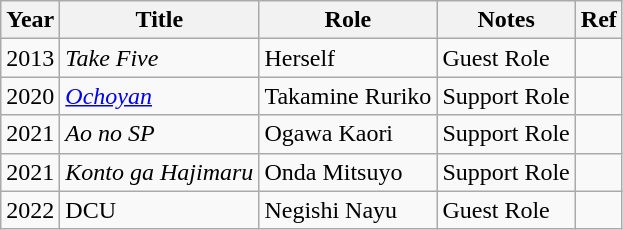<table class="wikitable">
<tr>
<th>Year</th>
<th>Title</th>
<th>Role</th>
<th>Notes</th>
<th>Ref</th>
</tr>
<tr>
<td>2013</td>
<td><em>Take Five</em></td>
<td>Herself</td>
<td>Guest Role</td>
<td></td>
</tr>
<tr>
<td>2020</td>
<td><em><a href='#'>Ochoyan</a></em></td>
<td>Takamine Ruriko</td>
<td>Support Role</td>
<td></td>
</tr>
<tr>
<td>2021</td>
<td><em>Ao no SP</em></td>
<td>Ogawa Kaori</td>
<td>Support Role</td>
<td></td>
</tr>
<tr>
<td>2021</td>
<td><em>Konto ga Hajimaru</em></td>
<td>Onda Mitsuyo</td>
<td>Support Role</td>
<td></td>
</tr>
<tr>
<td>2022</td>
<td>DCU</td>
<td>Negishi Nayu</td>
<td>Guest Role</td>
<td></td>
</tr>
</table>
